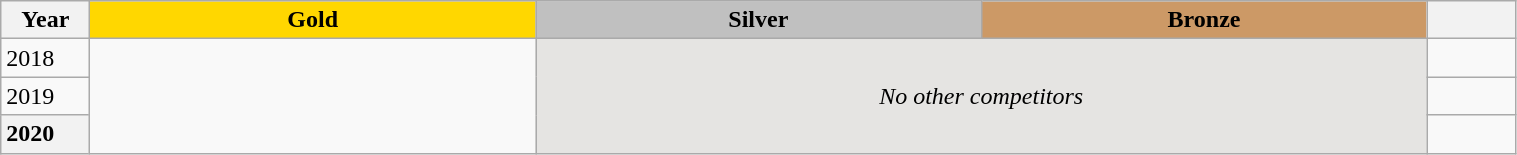<table class="wikitable unsortable" style="text-align:left; width:80%">
<tr>
<th scope="col" style="text-align:center; width:5%">Year</th>
<th scope="col" style="text-align:center; width:25%; background:gold">Gold</th>
<th scope="col" style="text-align:center; width:25%; background:silver">Silver</th>
<th scope="col" style="text-align:center; width:25%; background:#c96">Bronze</th>
<th scope="col" style="text-align:center; width:5%"></th>
</tr>
<tr>
<td>2018</td>
<td rowspan="3"></td>
<td colspan="2" rowspan="3" align="center" bgcolor="e5e4e2"><em>No other competitors</em></td>
<td></td>
</tr>
<tr>
<td>2019</td>
<td></td>
</tr>
<tr>
<th scope="row" style="text-align:left">2020</th>
<td></td>
</tr>
</table>
